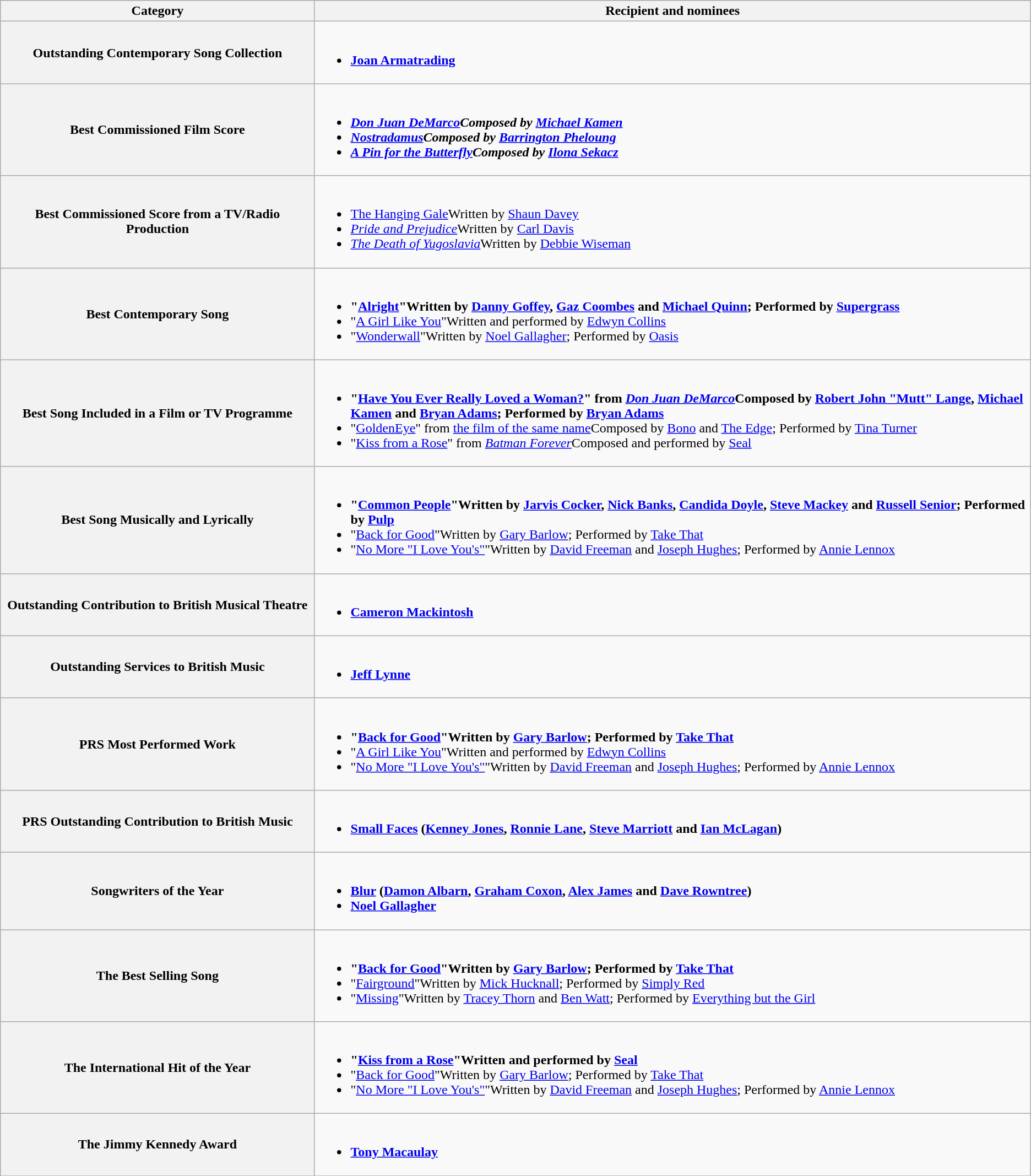<table class="wikitable">
<tr>
<th width="25%">Category</th>
<th width="57%">Recipient and nominees</th>
</tr>
<tr>
<th scope="row">Outstanding Contemporary Song Collection</th>
<td><br><ul><li><strong><a href='#'>Joan Armatrading</a></strong></li></ul></td>
</tr>
<tr>
<th scope="row">Best Commissioned Film Score</th>
<td><br><ul><li><strong><em><a href='#'>Don Juan DeMarco</a><em>Composed by <a href='#'>Michael Kamen</a><strong></li><li></em><a href='#'>Nostradamus</a><em>Composed by <a href='#'>Barrington Pheloung</a></li><li></em><a href='#'>A Pin for the Butterfly</a><em>Composed by <a href='#'>Ilona Sekacz</a></li></ul></td>
</tr>
<tr>
<th scope="row">Best Commissioned Score from a TV/Radio Production</th>
<td><br><ul><li></em></strong><a href='#'>The Hanging Gale</a></em>Written by <a href='#'>Shaun Davey</a></strong></li><li><em><a href='#'>Pride and Prejudice</a></em>Written by <a href='#'>Carl Davis</a></li><li><em><a href='#'>The Death of Yugoslavia</a></em>Written by <a href='#'>Debbie Wiseman</a></li></ul></td>
</tr>
<tr>
<th scope="row">Best Contemporary Song</th>
<td><br><ul><li><strong>"<a href='#'>Alright</a>"Written by <a href='#'>Danny Goffey</a>, <a href='#'>Gaz Coombes</a> and <a href='#'>Michael Quinn</a>; Performed by <a href='#'>Supergrass</a></strong></li><li>"<a href='#'>A Girl Like You</a>"Written and performed by <a href='#'>Edwyn Collins</a></li><li>"<a href='#'>Wonderwall</a>"Written by <a href='#'>Noel Gallagher</a>; Performed by <a href='#'>Oasis</a></li></ul></td>
</tr>
<tr>
<th scope="row">Best Song Included in a Film or TV Programme</th>
<td><br><ul><li><strong>"<a href='#'>Have You Ever Really Loved a Woman?</a>" from <em><a href='#'>Don Juan DeMarco</a></em>Composed by <a href='#'>Robert John "Mutt" Lange</a>, <a href='#'>Michael Kamen</a> and <a href='#'>Bryan Adams</a>; Performed by <a href='#'>Bryan Adams</a></strong></li><li>"<a href='#'>GoldenEye</a>" from <a href='#'>the film of the same name</a>Composed by <a href='#'>Bono</a> and <a href='#'>The Edge</a>; Performed by <a href='#'>Tina Turner</a></li><li>"<a href='#'>Kiss from a Rose</a>" from <em><a href='#'>Batman Forever</a></em>Composed and performed by <a href='#'>Seal</a></li></ul></td>
</tr>
<tr>
<th scope="row">Best Song Musically and Lyrically</th>
<td><br><ul><li><strong>"<a href='#'>Common People</a>"Written by <a href='#'>Jarvis Cocker</a>, <a href='#'>Nick Banks</a>, <a href='#'>Candida Doyle</a>, <a href='#'>Steve Mackey</a> and <a href='#'>Russell Senior</a>; Performed by <a href='#'>Pulp</a></strong></li><li>"<a href='#'>Back for Good</a>"Written by <a href='#'>Gary Barlow</a>; Performed by <a href='#'>Take That</a></li><li>"<a href='#'>No More "I Love You's"</a>"Written by <a href='#'>David Freeman</a> and <a href='#'>Joseph Hughes</a>; Performed by <a href='#'>Annie Lennox</a></li></ul></td>
</tr>
<tr>
<th scope="row">Outstanding Contribution to British Musical Theatre</th>
<td><br><ul><li><strong><a href='#'>Cameron Mackintosh</a></strong></li></ul></td>
</tr>
<tr>
<th scope="row">Outstanding Services to British Music</th>
<td><br><ul><li><strong><a href='#'>Jeff Lynne</a></strong></li></ul></td>
</tr>
<tr>
<th scope="row">PRS Most Performed Work</th>
<td><br><ul><li><strong>"<a href='#'>Back for Good</a>"Written by <a href='#'>Gary Barlow</a>; Performed by <a href='#'>Take That</a></strong></li><li>"<a href='#'>A Girl Like You</a>"Written and performed by <a href='#'>Edwyn Collins</a></li><li>"<a href='#'>No More "I Love You's"</a>"Written by <a href='#'>David Freeman</a> and <a href='#'>Joseph Hughes</a>; Performed by <a href='#'>Annie Lennox</a></li></ul></td>
</tr>
<tr>
<th scope="row">PRS Outstanding Contribution to British Music</th>
<td><br><ul><li><strong><a href='#'>Small Faces</a> (<a href='#'>Kenney Jones</a>, <a href='#'>Ronnie Lane</a>, <a href='#'>Steve Marriott</a> and <a href='#'>Ian McLagan</a>)</strong></li></ul></td>
</tr>
<tr>
<th scope="row">Songwriters of the Year</th>
<td><br><ul><li><strong><a href='#'>Blur</a> (<a href='#'>Damon Albarn</a>, <a href='#'>Graham Coxon</a>, <a href='#'>Alex James</a> and <a href='#'>Dave Rowntree</a>)</strong></li><li><strong><a href='#'>Noel Gallagher</a></strong></li></ul></td>
</tr>
<tr>
<th scope="row">The Best Selling Song</th>
<td><br><ul><li><strong>"<a href='#'>Back for Good</a>"Written by <a href='#'>Gary Barlow</a>; Performed by <a href='#'>Take That</a></strong></li><li>"<a href='#'>Fairground</a>"Written by <a href='#'>Mick Hucknall</a>; Performed by <a href='#'>Simply Red</a></li><li>"<a href='#'>Missing</a>"Written by <a href='#'>Tracey Thorn</a> and <a href='#'>Ben Watt</a>; Performed by <a href='#'>Everything but the Girl</a></li></ul></td>
</tr>
<tr>
<th scope="row">The International Hit of the Year</th>
<td><br><ul><li><strong>"<a href='#'>Kiss from a Rose</a>"Written and performed by <a href='#'>Seal</a></strong></li><li>"<a href='#'>Back for Good</a>"Written by <a href='#'>Gary Barlow</a>; Performed by <a href='#'>Take That</a></li><li>"<a href='#'>No More "I Love You's"</a>"Written by <a href='#'>David Freeman</a> and <a href='#'>Joseph Hughes</a>; Performed by <a href='#'>Annie Lennox</a></li></ul></td>
</tr>
<tr>
<th scope="row">The Jimmy Kennedy Award</th>
<td><br><ul><li><strong><a href='#'>Tony Macaulay</a></strong></li></ul></td>
</tr>
<tr>
</tr>
</table>
